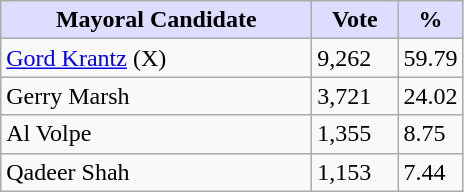<table class="wikitable">
<tr>
<th style="background:#ddf; width:200px;">Mayoral Candidate </th>
<th style="background:#ddf; width:50px;">Vote</th>
<th style="background:#ddf; width:30px;">%</th>
</tr>
<tr>
<td><a href='#'>Gord Krantz</a> (X)</td>
<td>9,262</td>
<td>59.79</td>
</tr>
<tr>
<td>Gerry Marsh</td>
<td>3,721</td>
<td>24.02</td>
</tr>
<tr>
<td>Al Volpe</td>
<td>1,355</td>
<td>8.75</td>
</tr>
<tr>
<td>Qadeer Shah</td>
<td>1,153</td>
<td>7.44</td>
</tr>
</table>
